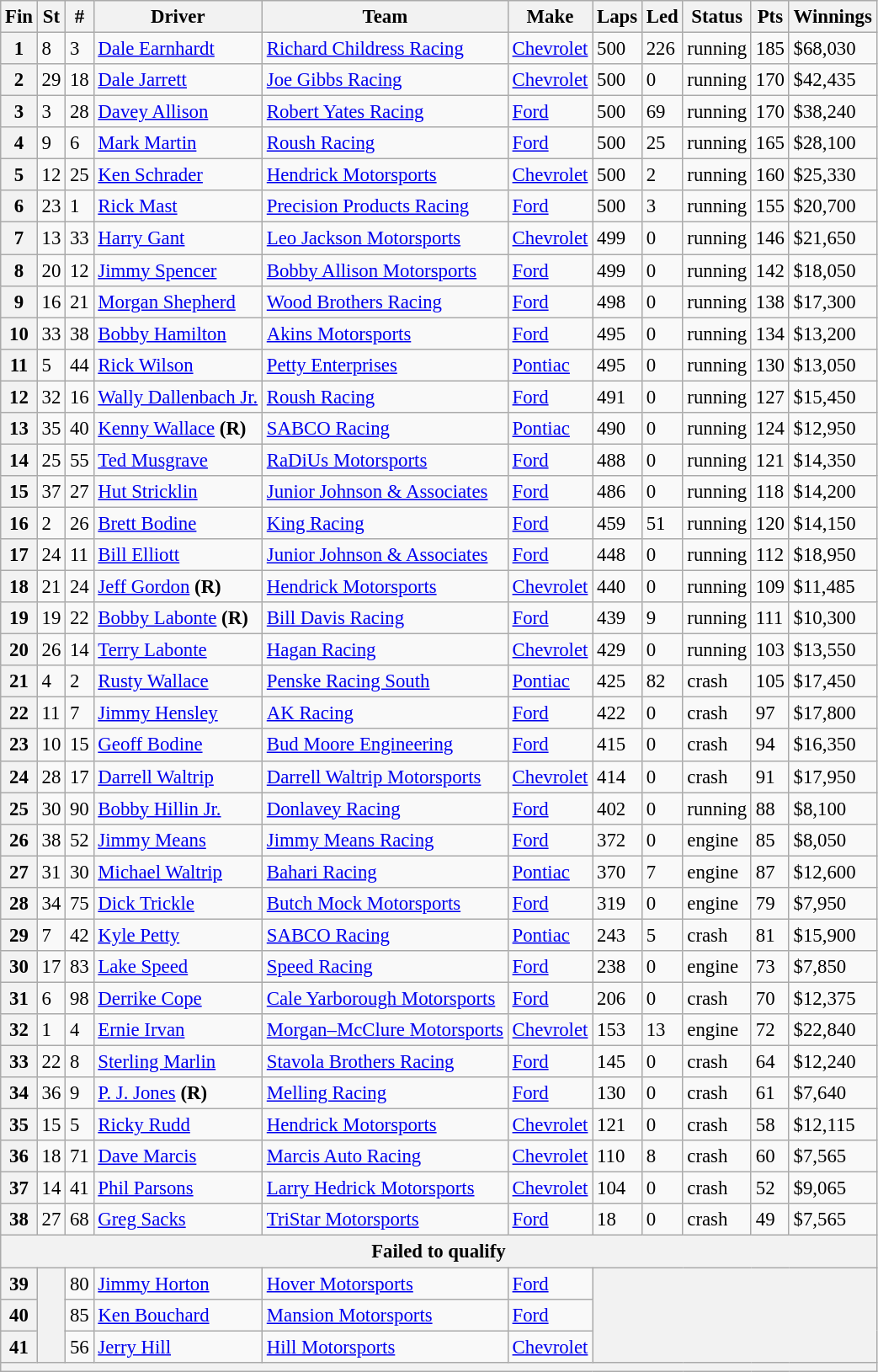<table class="wikitable" style="font-size:95%">
<tr>
<th>Fin</th>
<th>St</th>
<th>#</th>
<th>Driver</th>
<th>Team</th>
<th>Make</th>
<th>Laps</th>
<th>Led</th>
<th>Status</th>
<th>Pts</th>
<th>Winnings</th>
</tr>
<tr>
<th>1</th>
<td>8</td>
<td>3</td>
<td><a href='#'>Dale Earnhardt</a></td>
<td><a href='#'>Richard Childress Racing</a></td>
<td><a href='#'>Chevrolet</a></td>
<td>500</td>
<td>226</td>
<td>running</td>
<td>185</td>
<td>$68,030</td>
</tr>
<tr>
<th>2</th>
<td>29</td>
<td>18</td>
<td><a href='#'>Dale Jarrett</a></td>
<td><a href='#'>Joe Gibbs Racing</a></td>
<td><a href='#'>Chevrolet</a></td>
<td>500</td>
<td>0</td>
<td>running</td>
<td>170</td>
<td>$42,435</td>
</tr>
<tr>
<th>3</th>
<td>3</td>
<td>28</td>
<td><a href='#'>Davey Allison</a></td>
<td><a href='#'>Robert Yates Racing</a></td>
<td><a href='#'>Ford</a></td>
<td>500</td>
<td>69</td>
<td>running</td>
<td>170</td>
<td>$38,240</td>
</tr>
<tr>
<th>4</th>
<td>9</td>
<td>6</td>
<td><a href='#'>Mark Martin</a></td>
<td><a href='#'>Roush Racing</a></td>
<td><a href='#'>Ford</a></td>
<td>500</td>
<td>25</td>
<td>running</td>
<td>165</td>
<td>$28,100</td>
</tr>
<tr>
<th>5</th>
<td>12</td>
<td>25</td>
<td><a href='#'>Ken Schrader</a></td>
<td><a href='#'>Hendrick Motorsports</a></td>
<td><a href='#'>Chevrolet</a></td>
<td>500</td>
<td>2</td>
<td>running</td>
<td>160</td>
<td>$25,330</td>
</tr>
<tr>
<th>6</th>
<td>23</td>
<td>1</td>
<td><a href='#'>Rick Mast</a></td>
<td><a href='#'>Precision Products Racing</a></td>
<td><a href='#'>Ford</a></td>
<td>500</td>
<td>3</td>
<td>running</td>
<td>155</td>
<td>$20,700</td>
</tr>
<tr>
<th>7</th>
<td>13</td>
<td>33</td>
<td><a href='#'>Harry Gant</a></td>
<td><a href='#'>Leo Jackson Motorsports</a></td>
<td><a href='#'>Chevrolet</a></td>
<td>499</td>
<td>0</td>
<td>running</td>
<td>146</td>
<td>$21,650</td>
</tr>
<tr>
<th>8</th>
<td>20</td>
<td>12</td>
<td><a href='#'>Jimmy Spencer</a></td>
<td><a href='#'>Bobby Allison Motorsports</a></td>
<td><a href='#'>Ford</a></td>
<td>499</td>
<td>0</td>
<td>running</td>
<td>142</td>
<td>$18,050</td>
</tr>
<tr>
<th>9</th>
<td>16</td>
<td>21</td>
<td><a href='#'>Morgan Shepherd</a></td>
<td><a href='#'>Wood Brothers Racing</a></td>
<td><a href='#'>Ford</a></td>
<td>498</td>
<td>0</td>
<td>running</td>
<td>138</td>
<td>$17,300</td>
</tr>
<tr>
<th>10</th>
<td>33</td>
<td>38</td>
<td><a href='#'>Bobby Hamilton</a></td>
<td><a href='#'>Akins Motorsports</a></td>
<td><a href='#'>Ford</a></td>
<td>495</td>
<td>0</td>
<td>running</td>
<td>134</td>
<td>$13,200</td>
</tr>
<tr>
<th>11</th>
<td>5</td>
<td>44</td>
<td><a href='#'>Rick Wilson</a></td>
<td><a href='#'>Petty Enterprises</a></td>
<td><a href='#'>Pontiac</a></td>
<td>495</td>
<td>0</td>
<td>running</td>
<td>130</td>
<td>$13,050</td>
</tr>
<tr>
<th>12</th>
<td>32</td>
<td>16</td>
<td><a href='#'>Wally Dallenbach Jr.</a></td>
<td><a href='#'>Roush Racing</a></td>
<td><a href='#'>Ford</a></td>
<td>491</td>
<td>0</td>
<td>running</td>
<td>127</td>
<td>$15,450</td>
</tr>
<tr>
<th>13</th>
<td>35</td>
<td>40</td>
<td><a href='#'>Kenny Wallace</a> <strong>(R)</strong></td>
<td><a href='#'>SABCO Racing</a></td>
<td><a href='#'>Pontiac</a></td>
<td>490</td>
<td>0</td>
<td>running</td>
<td>124</td>
<td>$12,950</td>
</tr>
<tr>
<th>14</th>
<td>25</td>
<td>55</td>
<td><a href='#'>Ted Musgrave</a></td>
<td><a href='#'>RaDiUs Motorsports</a></td>
<td><a href='#'>Ford</a></td>
<td>488</td>
<td>0</td>
<td>running</td>
<td>121</td>
<td>$14,350</td>
</tr>
<tr>
<th>15</th>
<td>37</td>
<td>27</td>
<td><a href='#'>Hut Stricklin</a></td>
<td><a href='#'>Junior Johnson & Associates</a></td>
<td><a href='#'>Ford</a></td>
<td>486</td>
<td>0</td>
<td>running</td>
<td>118</td>
<td>$14,200</td>
</tr>
<tr>
<th>16</th>
<td>2</td>
<td>26</td>
<td><a href='#'>Brett Bodine</a></td>
<td><a href='#'>King Racing</a></td>
<td><a href='#'>Ford</a></td>
<td>459</td>
<td>51</td>
<td>running</td>
<td>120</td>
<td>$14,150</td>
</tr>
<tr>
<th>17</th>
<td>24</td>
<td>11</td>
<td><a href='#'>Bill Elliott</a></td>
<td><a href='#'>Junior Johnson & Associates</a></td>
<td><a href='#'>Ford</a></td>
<td>448</td>
<td>0</td>
<td>running</td>
<td>112</td>
<td>$18,950</td>
</tr>
<tr>
<th>18</th>
<td>21</td>
<td>24</td>
<td><a href='#'>Jeff Gordon</a> <strong>(R)</strong></td>
<td><a href='#'>Hendrick Motorsports</a></td>
<td><a href='#'>Chevrolet</a></td>
<td>440</td>
<td>0</td>
<td>running</td>
<td>109</td>
<td>$11,485</td>
</tr>
<tr>
<th>19</th>
<td>19</td>
<td>22</td>
<td><a href='#'>Bobby Labonte</a> <strong>(R)</strong></td>
<td><a href='#'>Bill Davis Racing</a></td>
<td><a href='#'>Ford</a></td>
<td>439</td>
<td>9</td>
<td>running</td>
<td>111</td>
<td>$10,300</td>
</tr>
<tr>
<th>20</th>
<td>26</td>
<td>14</td>
<td><a href='#'>Terry Labonte</a></td>
<td><a href='#'>Hagan Racing</a></td>
<td><a href='#'>Chevrolet</a></td>
<td>429</td>
<td>0</td>
<td>running</td>
<td>103</td>
<td>$13,550</td>
</tr>
<tr>
<th>21</th>
<td>4</td>
<td>2</td>
<td><a href='#'>Rusty Wallace</a></td>
<td><a href='#'>Penske Racing South</a></td>
<td><a href='#'>Pontiac</a></td>
<td>425</td>
<td>82</td>
<td>crash</td>
<td>105</td>
<td>$17,450</td>
</tr>
<tr>
<th>22</th>
<td>11</td>
<td>7</td>
<td><a href='#'>Jimmy Hensley</a></td>
<td><a href='#'>AK Racing</a></td>
<td><a href='#'>Ford</a></td>
<td>422</td>
<td>0</td>
<td>crash</td>
<td>97</td>
<td>$17,800</td>
</tr>
<tr>
<th>23</th>
<td>10</td>
<td>15</td>
<td><a href='#'>Geoff Bodine</a></td>
<td><a href='#'>Bud Moore Engineering</a></td>
<td><a href='#'>Ford</a></td>
<td>415</td>
<td>0</td>
<td>crash</td>
<td>94</td>
<td>$16,350</td>
</tr>
<tr>
<th>24</th>
<td>28</td>
<td>17</td>
<td><a href='#'>Darrell Waltrip</a></td>
<td><a href='#'>Darrell Waltrip Motorsports</a></td>
<td><a href='#'>Chevrolet</a></td>
<td>414</td>
<td>0</td>
<td>crash</td>
<td>91</td>
<td>$17,950</td>
</tr>
<tr>
<th>25</th>
<td>30</td>
<td>90</td>
<td><a href='#'>Bobby Hillin Jr.</a></td>
<td><a href='#'>Donlavey Racing</a></td>
<td><a href='#'>Ford</a></td>
<td>402</td>
<td>0</td>
<td>running</td>
<td>88</td>
<td>$8,100</td>
</tr>
<tr>
<th>26</th>
<td>38</td>
<td>52</td>
<td><a href='#'>Jimmy Means</a></td>
<td><a href='#'>Jimmy Means Racing</a></td>
<td><a href='#'>Ford</a></td>
<td>372</td>
<td>0</td>
<td>engine</td>
<td>85</td>
<td>$8,050</td>
</tr>
<tr>
<th>27</th>
<td>31</td>
<td>30</td>
<td><a href='#'>Michael Waltrip</a></td>
<td><a href='#'>Bahari Racing</a></td>
<td><a href='#'>Pontiac</a></td>
<td>370</td>
<td>7</td>
<td>engine</td>
<td>87</td>
<td>$12,600</td>
</tr>
<tr>
<th>28</th>
<td>34</td>
<td>75</td>
<td><a href='#'>Dick Trickle</a></td>
<td><a href='#'>Butch Mock Motorsports</a></td>
<td><a href='#'>Ford</a></td>
<td>319</td>
<td>0</td>
<td>engine</td>
<td>79</td>
<td>$7,950</td>
</tr>
<tr>
<th>29</th>
<td>7</td>
<td>42</td>
<td><a href='#'>Kyle Petty</a></td>
<td><a href='#'>SABCO Racing</a></td>
<td><a href='#'>Pontiac</a></td>
<td>243</td>
<td>5</td>
<td>crash</td>
<td>81</td>
<td>$15,900</td>
</tr>
<tr>
<th>30</th>
<td>17</td>
<td>83</td>
<td><a href='#'>Lake Speed</a></td>
<td><a href='#'>Speed Racing</a></td>
<td><a href='#'>Ford</a></td>
<td>238</td>
<td>0</td>
<td>engine</td>
<td>73</td>
<td>$7,850</td>
</tr>
<tr>
<th>31</th>
<td>6</td>
<td>98</td>
<td><a href='#'>Derrike Cope</a></td>
<td><a href='#'>Cale Yarborough Motorsports</a></td>
<td><a href='#'>Ford</a></td>
<td>206</td>
<td>0</td>
<td>crash</td>
<td>70</td>
<td>$12,375</td>
</tr>
<tr>
<th>32</th>
<td>1</td>
<td>4</td>
<td><a href='#'>Ernie Irvan</a></td>
<td><a href='#'>Morgan–McClure Motorsports</a></td>
<td><a href='#'>Chevrolet</a></td>
<td>153</td>
<td>13</td>
<td>engine</td>
<td>72</td>
<td>$22,840</td>
</tr>
<tr>
<th>33</th>
<td>22</td>
<td>8</td>
<td><a href='#'>Sterling Marlin</a></td>
<td><a href='#'>Stavola Brothers Racing</a></td>
<td><a href='#'>Ford</a></td>
<td>145</td>
<td>0</td>
<td>crash</td>
<td>64</td>
<td>$12,240</td>
</tr>
<tr>
<th>34</th>
<td>36</td>
<td>9</td>
<td><a href='#'>P. J. Jones</a> <strong>(R)</strong></td>
<td><a href='#'>Melling Racing</a></td>
<td><a href='#'>Ford</a></td>
<td>130</td>
<td>0</td>
<td>crash</td>
<td>61</td>
<td>$7,640</td>
</tr>
<tr>
<th>35</th>
<td>15</td>
<td>5</td>
<td><a href='#'>Ricky Rudd</a></td>
<td><a href='#'>Hendrick Motorsports</a></td>
<td><a href='#'>Chevrolet</a></td>
<td>121</td>
<td>0</td>
<td>crash</td>
<td>58</td>
<td>$12,115</td>
</tr>
<tr>
<th>36</th>
<td>18</td>
<td>71</td>
<td><a href='#'>Dave Marcis</a></td>
<td><a href='#'>Marcis Auto Racing</a></td>
<td><a href='#'>Chevrolet</a></td>
<td>110</td>
<td>8</td>
<td>crash</td>
<td>60</td>
<td>$7,565</td>
</tr>
<tr>
<th>37</th>
<td>14</td>
<td>41</td>
<td><a href='#'>Phil Parsons</a></td>
<td><a href='#'>Larry Hedrick Motorsports</a></td>
<td><a href='#'>Chevrolet</a></td>
<td>104</td>
<td>0</td>
<td>crash</td>
<td>52</td>
<td>$9,065</td>
</tr>
<tr>
<th>38</th>
<td>27</td>
<td>68</td>
<td><a href='#'>Greg Sacks</a></td>
<td><a href='#'>TriStar Motorsports</a></td>
<td><a href='#'>Ford</a></td>
<td>18</td>
<td>0</td>
<td>crash</td>
<td>49</td>
<td>$7,565</td>
</tr>
<tr>
<th colspan="11">Failed to qualify</th>
</tr>
<tr>
<th>39</th>
<th rowspan="3"></th>
<td>80</td>
<td><a href='#'>Jimmy Horton</a></td>
<td><a href='#'>Hover Motorsports</a></td>
<td><a href='#'>Ford</a></td>
<th colspan="5" rowspan="3"></th>
</tr>
<tr>
<th>40</th>
<td>85</td>
<td><a href='#'>Ken Bouchard</a></td>
<td><a href='#'>Mansion Motorsports</a></td>
<td><a href='#'>Ford</a></td>
</tr>
<tr>
<th>41</th>
<td>56</td>
<td><a href='#'>Jerry Hill</a></td>
<td><a href='#'>Hill Motorsports</a></td>
<td><a href='#'>Chevrolet</a></td>
</tr>
<tr>
<th colspan="11"></th>
</tr>
</table>
